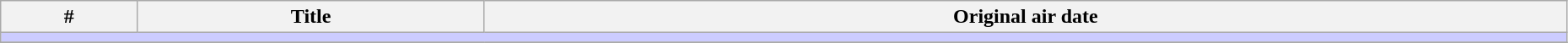<table class="wikitable" width="98%">
<tr>
<th>#</th>
<th>Title</th>
<th>Original air date</th>
</tr>
<tr>
<td colspan="150" bgcolor="#CCF"></td>
</tr>
<tr>
</tr>
</table>
